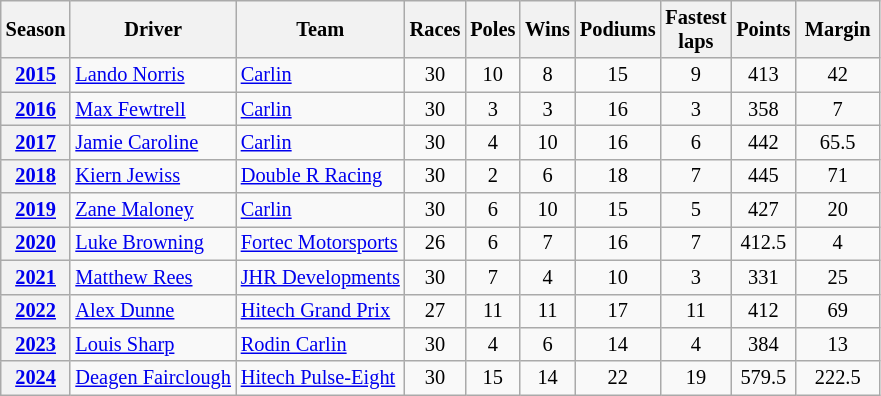<table class="wikitable sortable" style="font-size:85%; text-align:center;">
<tr>
<th scope=col>Season</th>
<th scope=col>Driver</th>
<th scope=col>Team</th>
<th scope=col>Races</th>
<th scope=col>Poles</th>
<th scope=col>Wins</th>
<th scope=col>Podiums</th>
<th scope=col width="40">Fastest laps</th>
<th scope=col>Points</th>
<th scope=col width="50">Margin</th>
</tr>
<tr>
<th><a href='#'>2015</a></th>
<td align=left> <a href='#'>Lando Norris</a></td>
<td align=left> <a href='#'>Carlin</a></td>
<td>30</td>
<td>10</td>
<td>8</td>
<td>15</td>
<td>9</td>
<td>413</td>
<td>42</td>
</tr>
<tr>
<th><a href='#'>2016</a></th>
<td align=left> <a href='#'>Max Fewtrell</a></td>
<td align=left> <a href='#'>Carlin</a></td>
<td>30</td>
<td>3</td>
<td>3</td>
<td>16</td>
<td>3</td>
<td>358</td>
<td>7</td>
</tr>
<tr>
<th><a href='#'>2017</a></th>
<td align=left> <a href='#'>Jamie Caroline</a></td>
<td align=left> <a href='#'>Carlin</a></td>
<td>30</td>
<td>4</td>
<td>10</td>
<td>16</td>
<td>6</td>
<td>442</td>
<td>65.5</td>
</tr>
<tr>
<th><a href='#'>2018</a></th>
<td align=left> <a href='#'>Kiern Jewiss</a></td>
<td align=left> <a href='#'>Double R Racing</a></td>
<td>30</td>
<td>2</td>
<td>6</td>
<td>18</td>
<td>7</td>
<td>445</td>
<td>71</td>
</tr>
<tr>
<th><a href='#'>2019</a></th>
<td align=left> <a href='#'>Zane Maloney</a></td>
<td align=left> <a href='#'>Carlin</a></td>
<td>30</td>
<td>6</td>
<td>10</td>
<td>15</td>
<td>5</td>
<td>427</td>
<td>20</td>
</tr>
<tr>
<th><a href='#'>2020</a></th>
<td align=left> <a href='#'>Luke Browning</a></td>
<td align=left> <a href='#'>Fortec Motorsports</a></td>
<td>26</td>
<td>6</td>
<td>7</td>
<td>16</td>
<td>7</td>
<td>412.5</td>
<td>4</td>
</tr>
<tr>
<th><a href='#'>2021</a></th>
<td align=left> <a href='#'>Matthew Rees</a></td>
<td align=left> <a href='#'>JHR Developments</a></td>
<td>30</td>
<td>7</td>
<td>4</td>
<td>10</td>
<td>3</td>
<td>331</td>
<td>25</td>
</tr>
<tr>
<th><a href='#'>2022</a></th>
<td align=left> <a href='#'>Alex Dunne</a></td>
<td align=left> <a href='#'>Hitech Grand Prix</a></td>
<td>27</td>
<td>11</td>
<td>11</td>
<td>17</td>
<td>11</td>
<td>412</td>
<td>69</td>
</tr>
<tr>
<th><a href='#'>2023</a></th>
<td align=left> <a href='#'>Louis Sharp</a></td>
<td align=left> <a href='#'>Rodin Carlin</a></td>
<td>30</td>
<td>4</td>
<td>6</td>
<td>14</td>
<td>4</td>
<td>384</td>
<td>13</td>
</tr>
<tr>
<th><a href='#'>2024</a></th>
<td align=left> <a href='#'>Deagen Fairclough</a></td>
<td align=left> <a href='#'>Hitech Pulse-Eight</a></td>
<td>30</td>
<td>15</td>
<td>14</td>
<td>22</td>
<td>19</td>
<td>579.5</td>
<td>222.5</td>
</tr>
</table>
